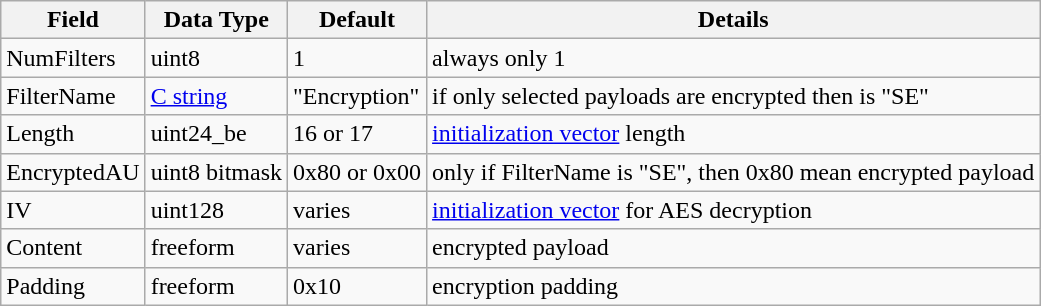<table class="wikitable">
<tr>
<th>Field</th>
<th>Data Type</th>
<th>Default</th>
<th>Details</th>
</tr>
<tr>
<td>NumFilters</td>
<td>uint8</td>
<td>1</td>
<td>always only 1</td>
</tr>
<tr>
<td>FilterName</td>
<td><a href='#'>C string</a></td>
<td>"Encryption"</td>
<td>if only selected payloads are encrypted then is "SE"</td>
</tr>
<tr>
<td>Length</td>
<td>uint24_be</td>
<td>16 or 17</td>
<td><a href='#'>initialization vector</a> length</td>
</tr>
<tr>
<td>EncryptedAU</td>
<td>uint8 bitmask</td>
<td>0x80 or 0x00</td>
<td>only if FilterName is "SE", then 0x80 mean encrypted payload</td>
</tr>
<tr>
<td>IV</td>
<td>uint128</td>
<td>varies</td>
<td><a href='#'>initialization vector</a> for AES decryption</td>
</tr>
<tr>
<td>Content</td>
<td>freeform</td>
<td>varies</td>
<td>encrypted payload</td>
</tr>
<tr>
<td>Padding</td>
<td>freeform</td>
<td>0x10</td>
<td>encryption padding</td>
</tr>
</table>
